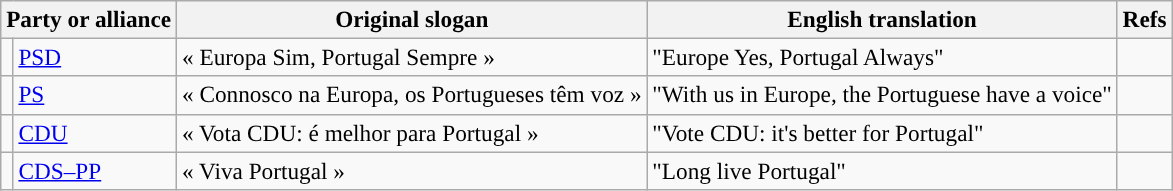<table class="wikitable" style="font-size:97%; text-align:left;">
<tr>
<th style="text-align:left;" colspan="2">Party or alliance</th>
<th>Original slogan</th>
<th>English translation</th>
<th>Refs</th>
</tr>
<tr>
<td style="color:inherit;background:"></td>
<td><a href='#'>PSD</a></td>
<td>« Europa Sim, Portugal Sempre »</td>
<td>"Europe Yes, Portugal Always"</td>
<td></td>
</tr>
<tr>
<td width="1" style="color:inherit;background:"></td>
<td><a href='#'>PS</a></td>
<td>« Connosco na Europa, os Portugueses têm voz »</td>
<td>"With us in Europe, the Portuguese have a voice"</td>
<td></td>
</tr>
<tr>
<td style="color:inherit;background:"></td>
<td><a href='#'>CDU</a></td>
<td>« Vota CDU: é melhor para Portugal »</td>
<td>"Vote CDU: it's better for Portugal"</td>
<td></td>
</tr>
<tr>
<td style="color:inherit;background:"></td>
<td><a href='#'>CDS–PP</a></td>
<td>« Viva Portugal »</td>
<td>"Long live Portugal"</td>
<td></td>
</tr>
</table>
